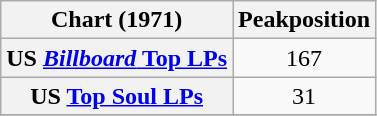<table class="wikitable plainrowheaders" style="text-align:center;">
<tr>
<th>Chart (1971)</th>
<th>Peakposition</th>
</tr>
<tr>
<th scope="row">US <a href='#'><em>Billboard</em> Top LPs</a></th>
<td>167</td>
</tr>
<tr>
<th scope="row">US <a href='#'>Top Soul LPs</a></th>
<td>31</td>
</tr>
<tr>
</tr>
</table>
